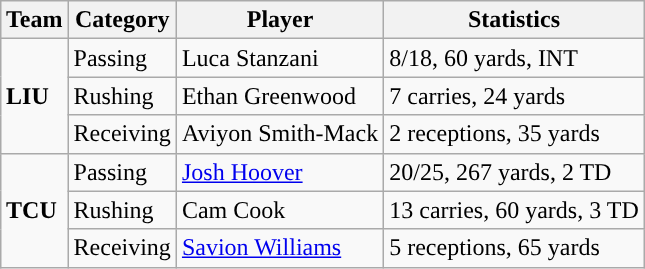<table class="wikitable" style="float: right;">
<tr>
<th>Team</th>
<th>Category</th>
<th>Player</th>
<th>Statistics</th>
</tr>
<tr>
<td rowspan=3><strong>LIU</strong></td>
<td>Passing</td>
<td>Luca Stanzani</td>
<td>8/18, 60 yards, INT</td>
</tr>
<tr>
<td>Rushing</td>
<td>Ethan Greenwood</td>
<td>7 carries, 24 yards</td>
</tr>
<tr>
<td>Receiving</td>
<td>Aviyon Smith-Mack</td>
<td>2 receptions, 35 yards</td>
</tr>
<tr>
<td rowspan=3><strong>TCU</strong></td>
<td>Passing</td>
<td><a href='#'>Josh Hoover</a></td>
<td>20/25, 267 yards, 2 TD</td>
</tr>
<tr>
<td>Rushing</td>
<td>Cam Cook</td>
<td>13 carries, 60 yards, 3 TD</td>
</tr>
<tr>
<td>Receiving</td>
<td><a href='#'>Savion Williams</a></td>
<td>5 receptions, 65 yards</td>
</tr>
</table>
